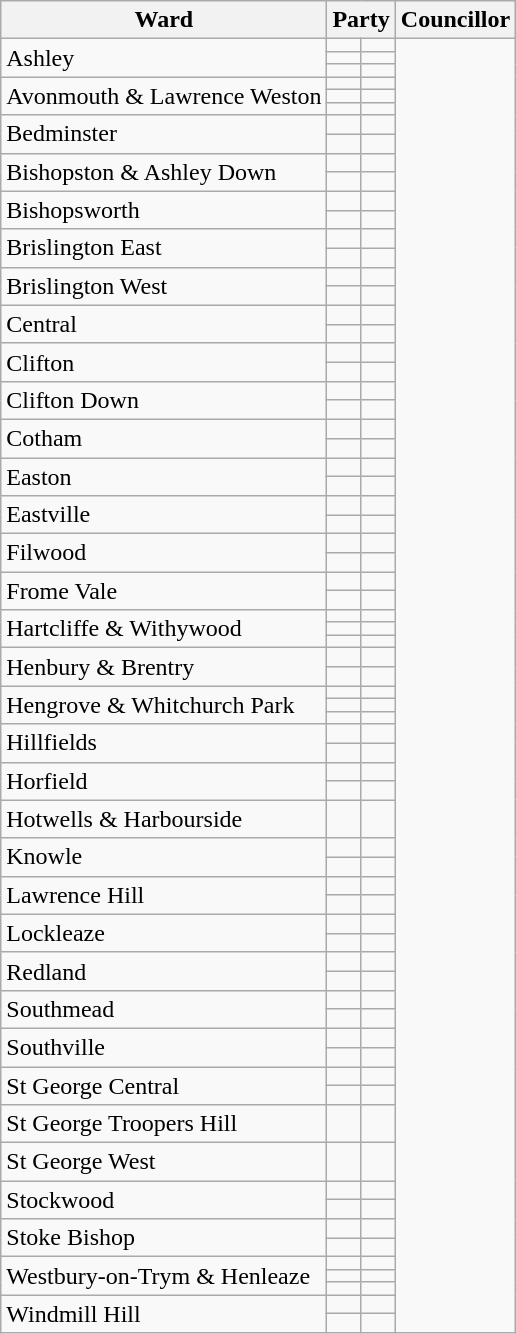<table class="wikitable sortable">
<tr>
<th>Ward</th>
<th colspan="2">Party</th>
<th>Councillor</th>
</tr>
<tr>
<td rowspan="3">Ashley</td>
<td></td>
<td></td>
</tr>
<tr>
<td></td>
<td></td>
</tr>
<tr>
<td></td>
<td></td>
</tr>
<tr>
<td rowspan="3">Avonmouth & Lawrence Weston</td>
<td></td>
<td></td>
</tr>
<tr>
<td></td>
<td></td>
</tr>
<tr>
<td></td>
<td></td>
</tr>
<tr>
<td rowspan="2">Bedminster</td>
<td></td>
<td></td>
</tr>
<tr>
<td></td>
<td></td>
</tr>
<tr>
<td rowspan="2">Bishopston & Ashley Down</td>
<td></td>
<td></td>
</tr>
<tr>
<td></td>
<td></td>
</tr>
<tr>
<td rowspan="2">Bishopsworth</td>
<td></td>
<td></td>
</tr>
<tr>
<td></td>
<td></td>
</tr>
<tr>
<td rowspan="2">Brislington East</td>
<td></td>
<td></td>
</tr>
<tr>
<td></td>
<td></td>
</tr>
<tr>
<td rowspan="2">Brislington West</td>
<td></td>
<td></td>
</tr>
<tr>
<td></td>
<td></td>
</tr>
<tr>
<td rowspan="2">Central</td>
<td></td>
<td></td>
</tr>
<tr>
<td></td>
<td></td>
</tr>
<tr>
<td rowspan="2">Clifton</td>
<td></td>
<td></td>
</tr>
<tr>
<td></td>
<td></td>
</tr>
<tr>
<td rowspan="2">Clifton Down</td>
<td></td>
<td></td>
</tr>
<tr>
<td></td>
<td></td>
</tr>
<tr>
<td rowspan="2">Cotham</td>
<td></td>
<td></td>
</tr>
<tr>
<td></td>
<td></td>
</tr>
<tr>
<td rowspan="2">Easton</td>
<td></td>
<td></td>
</tr>
<tr>
<td></td>
<td></td>
</tr>
<tr>
<td rowspan="2">Eastville</td>
<td></td>
<td></td>
</tr>
<tr>
<td></td>
<td></td>
</tr>
<tr>
<td rowspan="2">Filwood</td>
<td></td>
<td></td>
</tr>
<tr>
<td></td>
<td></td>
</tr>
<tr>
<td rowspan="2">Frome Vale</td>
<td></td>
<td></td>
</tr>
<tr>
<td></td>
<td></td>
</tr>
<tr>
<td rowspan="3">Hartcliffe & Withywood</td>
<td></td>
<td></td>
</tr>
<tr>
<td></td>
<td></td>
</tr>
<tr>
<td></td>
<td></td>
</tr>
<tr>
<td rowspan="2">Henbury & Brentry</td>
<td></td>
<td></td>
</tr>
<tr>
<td></td>
<td></td>
</tr>
<tr>
<td rowspan="3">Hengrove & Whitchurch Park</td>
<td></td>
<td></td>
</tr>
<tr>
<td></td>
<td></td>
</tr>
<tr>
<td></td>
<td></td>
</tr>
<tr>
<td rowspan="2">Hillfields</td>
<td></td>
<td></td>
</tr>
<tr>
<td></td>
<td></td>
</tr>
<tr>
<td rowspan="2">Horfield</td>
<td></td>
<td></td>
</tr>
<tr>
<td></td>
<td></td>
</tr>
<tr>
<td>Hotwells & Harbourside</td>
<td></td>
<td></td>
</tr>
<tr>
<td rowspan="2">Knowle</td>
<td></td>
<td></td>
</tr>
<tr>
<td></td>
<td></td>
</tr>
<tr>
<td rowspan="2">Lawrence Hill</td>
<td></td>
<td></td>
</tr>
<tr>
<td></td>
<td></td>
</tr>
<tr>
<td rowspan="2">Lockleaze</td>
<td></td>
<td></td>
</tr>
<tr>
<td></td>
<td></td>
</tr>
<tr>
<td rowspan="2">Redland</td>
<td></td>
<td></td>
</tr>
<tr>
<td></td>
<td></td>
</tr>
<tr>
<td rowspan="2">Southmead</td>
<td></td>
<td></td>
</tr>
<tr>
<td></td>
<td></td>
</tr>
<tr>
<td rowspan="2">Southville</td>
<td></td>
<td></td>
</tr>
<tr>
<td></td>
<td></td>
</tr>
<tr>
<td rowspan="2">St George Central</td>
<td></td>
<td></td>
</tr>
<tr>
<td></td>
<td></td>
</tr>
<tr>
<td>St George Troopers Hill</td>
<td></td>
<td></td>
</tr>
<tr>
<td>St George West</td>
<td></td>
<td></td>
</tr>
<tr>
<td rowspan="2">Stockwood</td>
<td></td>
<td></td>
</tr>
<tr>
<td></td>
<td></td>
</tr>
<tr>
<td rowspan="2">Stoke Bishop</td>
<td></td>
<td></td>
</tr>
<tr>
<td></td>
<td></td>
</tr>
<tr>
<td rowspan="3">Westbury-on-Trym & Henleaze</td>
<td></td>
<td></td>
</tr>
<tr>
<td></td>
<td></td>
</tr>
<tr>
<td></td>
<td></td>
</tr>
<tr>
<td rowspan="2">Windmill Hill</td>
<td></td>
<td></td>
</tr>
<tr>
<td></td>
<td></td>
</tr>
</table>
